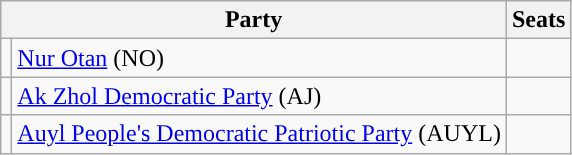<table class="wikitable">
<tr>
<th colspan="2">Party</th>
<th>Seats</th>
</tr>
<tr>
<td></td>
<td><a href='#'>Nur Otan</a> (NO)</td>
<td style="text-align:center"></td>
</tr>
<tr>
<td></td>
<td><a href='#'>Ak Zhol Democratic Party</a> (AJ)</td>
<td style="text-align:center"></td>
</tr>
<tr>
<td></td>
<td><a href='#'>Auyl People's Democratic Patriotic Party</a> (AUYL)</td>
<td style="text-align:center"></td>
</tr>
</table>
